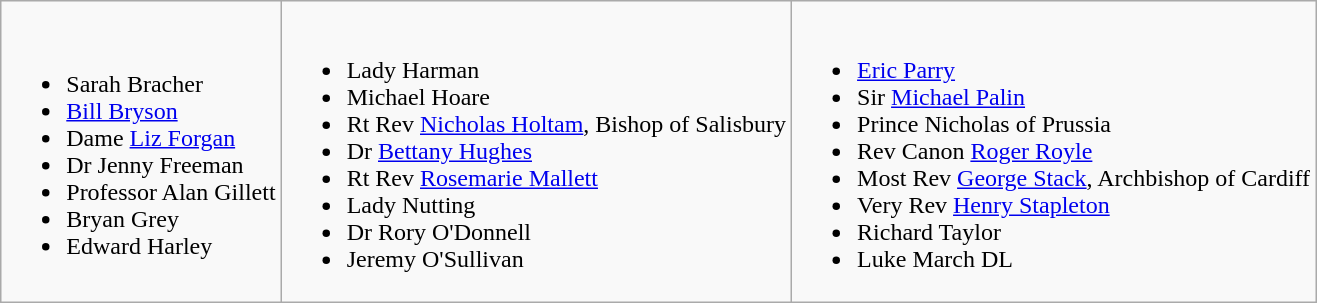<table class="wikitable">
<tr>
<td><br><ul><li>Sarah Bracher </li><li><a href='#'>Bill Bryson</a> </li><li>Dame <a href='#'>Liz Forgan</a> </li><li>Dr Jenny Freeman </li><li>Professor Alan Gillett </li><li>Bryan Grey </li><li>Edward Harley </li></ul></td>
<td><br><ul><li>Lady Harman</li><li>Michael Hoare</li><li>Rt Rev <a href='#'>Nicholas Holtam</a>, Bishop of Salisbury</li><li>Dr <a href='#'>Bettany Hughes</a></li><li>Rt Rev <a href='#'>Rosemarie Mallett</a></li><li>Lady Nutting </li><li>Dr Rory O'Donnell </li><li>Jeremy O'Sullivan</li></ul></td>
<td><br><ul><li><a href='#'>Eric Parry</a></li><li>Sir <a href='#'>Michael Palin</a> </li><li>Prince Nicholas of Prussia</li><li>Rev Canon <a href='#'>Roger Royle</a></li><li>Most Rev <a href='#'>George Stack</a>, Archbishop of Cardiff</li><li>Very Rev <a href='#'>Henry Stapleton</a> </li><li>Richard Taylor</li><li>Luke March DL</li></ul></td>
</tr>
</table>
